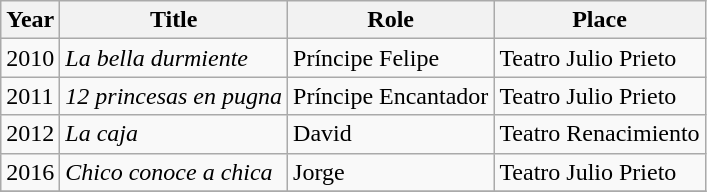<table class="wikitable sortable">
<tr>
<th>Year</th>
<th>Title</th>
<th>Role</th>
<th>Place</th>
</tr>
<tr>
<td>2010</td>
<td><em>La bella durmiente</em></td>
<td>Príncipe Felipe</td>
<td>Teatro Julio Prieto</td>
</tr>
<tr>
<td>2011</td>
<td><em>12 princesas en pugna</em></td>
<td>Príncipe Encantador</td>
<td>Teatro Julio Prieto</td>
</tr>
<tr>
<td>2012</td>
<td><em>La caja</em></td>
<td>David</td>
<td>Teatro Renacimiento</td>
</tr>
<tr>
<td>2016</td>
<td><em>Chico conoce a chica</em></td>
<td>Jorge</td>
<td>Teatro Julio Prieto</td>
</tr>
<tr>
</tr>
</table>
